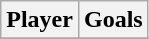<table class="wikitable sortable" style="text-align: left;">
<tr>
<th>Player</th>
<th>Goals</th>
</tr>
<tr>
</tr>
</table>
